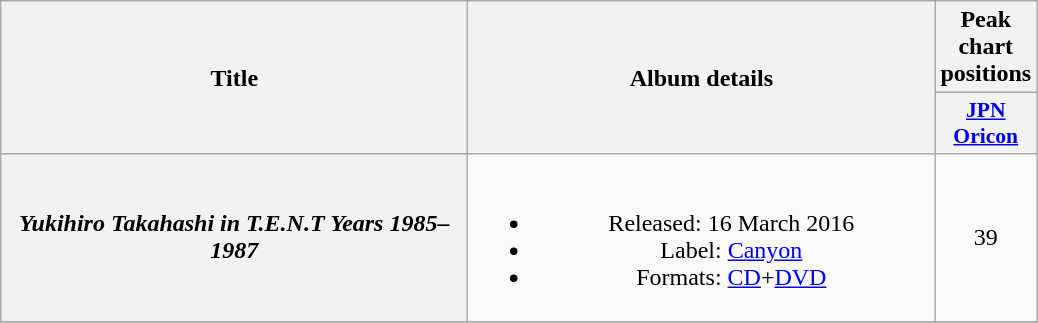<table class="wikitable plainrowheaders" style="text-align:center;">
<tr>
<th scope="col" rowspan="2" style="width:19em;">Title</th>
<th scope="col" rowspan="2" style="width:19em;">Album details</th>
<th scope="col">Peak chart positions</th>
</tr>
<tr>
<th scope="col" style="width:2.9em;font-size:90%;"><a href='#'>JPN<br>Oricon</a><br></th>
</tr>
<tr>
<th scope="row"><em>Yukihiro Takahashi in T.E.N.T Years 1985–1987</em></th>
<td><br><ul><li>Released: 16 March 2016</li><li>Label: <a href='#'>Canyon</a></li><li>Formats: <a href='#'>CD</a>+<a href='#'>DVD</a></li></ul></td>
<td>39</td>
</tr>
<tr>
</tr>
</table>
